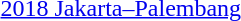<table>
<tr>
<td rowspan=2><a href='#'>2018 Jakarta–Palembang</a></td>
<td rowspan=2></td>
<td rowspan=2></td>
<td></td>
</tr>
<tr>
<td></td>
</tr>
</table>
